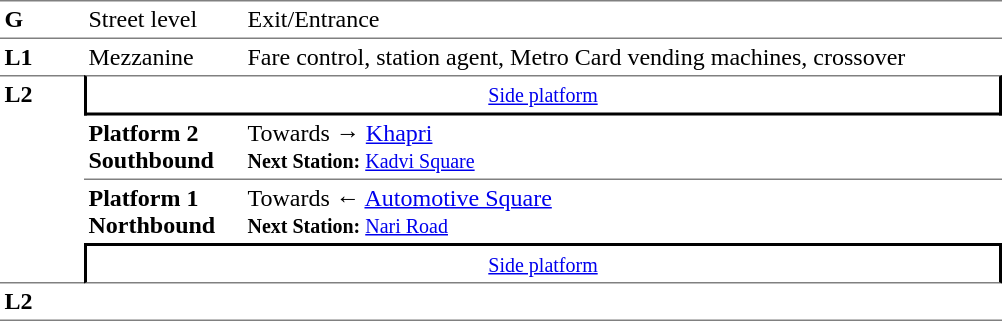<table table border=0 cellspacing=0 cellpadding=3>
<tr>
<td style="border-bottom:solid 1px gray;border-top:solid 1px gray;" width=50 valign=top><strong>G</strong></td>
<td style="border-top:solid 1px gray;border-bottom:solid 1px gray;" width=100 valign=top>Street level</td>
<td style="border-top:solid 1px gray;border-bottom:solid 1px gray;" width=500 valign=top>Exit/Entrance</td>
</tr>
<tr>
<td valign=top><strong>L1</strong></td>
<td valign=top>Mezzanine</td>
<td valign=top>Fare control, station agent, Metro Card vending machines, crossover<br></td>
</tr>
<tr>
<td style="border-top:solid 1px gray;border-bottom:solid 1px gray;" width=50 rowspan=4 valign=top><strong>L2</strong></td>
<td style="border-top:solid 1px gray;border-right:solid 2px black;border-left:solid 2px black;border-bottom:solid 2px black;text-align:center;" colspan=2><small><a href='#'>Side platform</a></small></td>
</tr>
<tr>
<td style="border-bottom:solid 1px gray;" width=100><span><strong>Platform 2</strong><br><strong>Southbound</strong></span></td>
<td style="border-bottom:solid 1px gray;" width=500>Towards → <a href='#'>Khapri</a><br><small><strong>Next Station:</strong> <a href='#'>Kadvi Square</a></small></td>
</tr>
<tr>
<td><span><strong>Platform 1</strong><br><strong>Northbound</strong></span></td>
<td>Towards ← <a href='#'>Automotive Square</a><br><small><strong>Next Station:</strong> <a href='#'>Nari Road</a></small></td>
</tr>
<tr>
<td style="border-top:solid 2px black;border-right:solid 2px black;border-left:solid 2px black;border-bottom:solid 1px gray;" colspan=2  align=center><small><a href='#'>Side platform</a></small></td>
</tr>
<tr>
<td style="border-bottom:solid 1px gray;" width=50 rowspan=2 valign=top><strong>L2</strong></td>
<td style="border-bottom:solid 1px gray;" width=100></td>
<td style="border-bottom:solid 1px gray;" width=500></td>
</tr>
<tr>
</tr>
</table>
